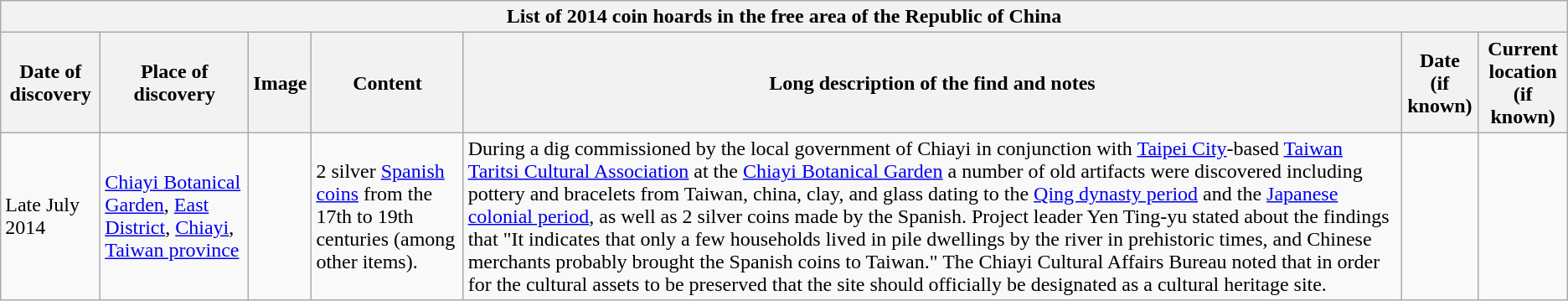<table class="wikitable" style="font-size: 100%">
<tr>
<th colspan=7>List of 2014 coin hoards in the free area of the Republic of China</th>
</tr>
<tr>
<th>Date of discovery</th>
<th>Place of discovery</th>
<th>Image</th>
<th>Content</th>
<th>Long description of the find and notes</th>
<th>Date<br>(if known)</th>
<th>Current location<br>(if known)</th>
</tr>
<tr>
<td>Late July 2014</td>
<td><a href='#'>Chiayi Botanical Garden</a>, <a href='#'>East District</a>, <a href='#'>Chiayi</a>, <a href='#'>Taiwan province</a></td>
<td></td>
<td>2 silver <a href='#'>Spanish coins</a> from the 17th to 19th centuries (among other items).</td>
<td>During a dig commissioned by the local government of Chiayi in conjunction with <a href='#'>Taipei City</a>-based <a href='#'>Taiwan Taritsi Cultural Association</a> at the <a href='#'>Chiayi Botanical Garden</a> a number of old artifacts were discovered including pottery and bracelets from Taiwan, china, clay, and glass dating to the <a href='#'>Qing dynasty period</a> and the <a href='#'>Japanese colonial period</a>, as well as 2 silver coins made by the Spanish. Project leader Yen Ting-yu stated about the findings that "It indicates that only a few households lived in pile dwellings by the river in prehistoric times, and Chinese merchants probably brought the Spanish coins to Taiwan." The Chiayi Cultural Affairs Bureau noted that in order for the cultural assets to be preserved that the site should officially be designated as a cultural heritage site.</td>
<td></td>
<td></td>
</tr>
</table>
